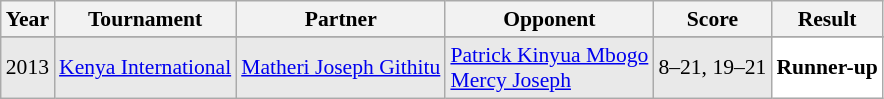<table class="sortable wikitable" style="font-size: 90%;">
<tr>
<th>Year</th>
<th>Tournament</th>
<th>Partner</th>
<th>Opponent</th>
<th>Score</th>
<th>Result</th>
</tr>
<tr>
</tr>
<tr style="background:#E9E9E9">
<td align="center">2013</td>
<td align="left"><a href='#'>Kenya International</a></td>
<td align="left"> <a href='#'>Matheri Joseph Githitu</a></td>
<td align="left"> <a href='#'>Patrick Kinyua Mbogo</a><br> <a href='#'>Mercy Joseph</a></td>
<td align="left">8–21, 19–21</td>
<td style="text-align:left; background:white"> <strong>Runner-up</strong></td>
</tr>
</table>
